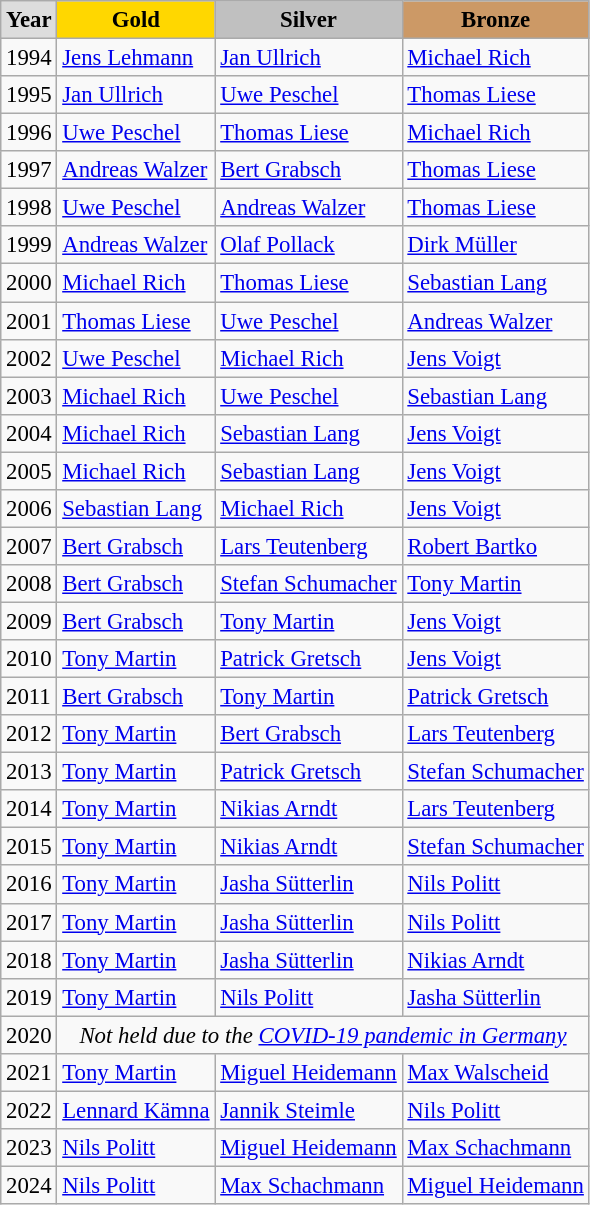<table class="wikitable sortable" style="font-size:95%">
<tr style="text-align:center; background:#e4e4e4; font-weight:bold;">
<td style="background:#ddd; ">Year</td>
<td style="background:gold; ">Gold</td>
<td style="background:silver; ">Silver</td>
<td style="background:#c96; ">Bronze</td>
</tr>
<tr>
<td>1994</td>
<td><a href='#'>Jens Lehmann</a></td>
<td><a href='#'>Jan Ullrich</a></td>
<td><a href='#'>Michael Rich</a></td>
</tr>
<tr>
<td>1995</td>
<td><a href='#'>Jan Ullrich</a></td>
<td><a href='#'>Uwe Peschel</a></td>
<td><a href='#'>Thomas Liese</a></td>
</tr>
<tr>
<td>1996</td>
<td><a href='#'>Uwe Peschel</a></td>
<td><a href='#'>Thomas Liese</a></td>
<td><a href='#'>Michael Rich</a></td>
</tr>
<tr>
<td>1997</td>
<td><a href='#'>Andreas Walzer</a></td>
<td><a href='#'>Bert Grabsch</a></td>
<td><a href='#'>Thomas Liese</a></td>
</tr>
<tr>
<td>1998</td>
<td><a href='#'>Uwe Peschel</a></td>
<td><a href='#'>Andreas Walzer</a></td>
<td><a href='#'>Thomas Liese</a></td>
</tr>
<tr>
<td>1999</td>
<td><a href='#'>Andreas Walzer</a></td>
<td><a href='#'>Olaf Pollack</a></td>
<td><a href='#'>Dirk Müller</a></td>
</tr>
<tr>
<td>2000</td>
<td><a href='#'>Michael Rich</a></td>
<td><a href='#'>Thomas Liese</a></td>
<td><a href='#'>Sebastian Lang</a></td>
</tr>
<tr>
<td>2001</td>
<td><a href='#'>Thomas Liese</a></td>
<td><a href='#'>Uwe Peschel</a></td>
<td><a href='#'>Andreas Walzer</a></td>
</tr>
<tr>
<td>2002</td>
<td><a href='#'>Uwe Peschel</a></td>
<td><a href='#'>Michael Rich</a></td>
<td><a href='#'>Jens Voigt</a></td>
</tr>
<tr>
<td>2003</td>
<td><a href='#'>Michael Rich</a></td>
<td><a href='#'>Uwe Peschel</a></td>
<td><a href='#'>Sebastian Lang</a></td>
</tr>
<tr>
<td>2004</td>
<td><a href='#'>Michael Rich</a></td>
<td><a href='#'>Sebastian Lang</a></td>
<td><a href='#'>Jens Voigt</a></td>
</tr>
<tr>
<td>2005</td>
<td><a href='#'>Michael Rich</a></td>
<td><a href='#'>Sebastian Lang</a></td>
<td><a href='#'>Jens Voigt</a></td>
</tr>
<tr>
<td>2006</td>
<td><a href='#'>Sebastian Lang</a></td>
<td><a href='#'>Michael Rich</a></td>
<td><a href='#'>Jens Voigt</a></td>
</tr>
<tr>
<td>2007</td>
<td><a href='#'>Bert Grabsch</a></td>
<td><a href='#'>Lars Teutenberg</a></td>
<td><a href='#'>Robert Bartko</a></td>
</tr>
<tr>
<td>2008</td>
<td><a href='#'>Bert Grabsch</a></td>
<td><a href='#'>Stefan Schumacher</a></td>
<td><a href='#'>Tony Martin</a></td>
</tr>
<tr>
<td>2009</td>
<td><a href='#'>Bert Grabsch</a></td>
<td><a href='#'>Tony Martin</a></td>
<td><a href='#'>Jens Voigt</a></td>
</tr>
<tr>
<td>2010</td>
<td><a href='#'>Tony Martin</a></td>
<td><a href='#'>Patrick Gretsch</a></td>
<td><a href='#'>Jens Voigt</a></td>
</tr>
<tr>
<td>2011</td>
<td><a href='#'>Bert Grabsch</a></td>
<td><a href='#'>Tony Martin</a></td>
<td><a href='#'>Patrick Gretsch</a></td>
</tr>
<tr>
<td>2012</td>
<td><a href='#'>Tony Martin</a></td>
<td><a href='#'>Bert Grabsch</a></td>
<td><a href='#'>Lars Teutenberg</a></td>
</tr>
<tr>
<td>2013</td>
<td><a href='#'>Tony Martin</a></td>
<td><a href='#'>Patrick Gretsch</a></td>
<td><a href='#'>Stefan Schumacher</a></td>
</tr>
<tr>
<td>2014</td>
<td><a href='#'>Tony Martin</a></td>
<td><a href='#'>Nikias Arndt</a></td>
<td><a href='#'>Lars Teutenberg</a></td>
</tr>
<tr>
<td>2015</td>
<td><a href='#'>Tony Martin</a></td>
<td><a href='#'>Nikias Arndt</a></td>
<td><a href='#'>Stefan Schumacher</a></td>
</tr>
<tr>
<td>2016</td>
<td><a href='#'>Tony Martin</a></td>
<td><a href='#'>Jasha Sütterlin</a></td>
<td><a href='#'>Nils Politt</a></td>
</tr>
<tr>
<td>2017</td>
<td><a href='#'>Tony Martin</a></td>
<td><a href='#'>Jasha Sütterlin</a></td>
<td><a href='#'>Nils Politt</a></td>
</tr>
<tr>
<td>2018</td>
<td><a href='#'>Tony Martin</a></td>
<td><a href='#'>Jasha Sütterlin</a></td>
<td><a href='#'>Nikias Arndt</a></td>
</tr>
<tr>
<td>2019</td>
<td><a href='#'>Tony Martin</a></td>
<td><a href='#'>Nils Politt</a></td>
<td><a href='#'>Jasha Sütterlin</a></td>
</tr>
<tr>
<td>2020</td>
<td colspan="3" style=text-align:center;><em>Not held due to the <a href='#'>COVID-19 pandemic in Germany</a></em></td>
</tr>
<tr>
<td>2021</td>
<td><a href='#'>Tony Martin</a></td>
<td><a href='#'>Miguel Heidemann</a></td>
<td><a href='#'>Max Walscheid</a></td>
</tr>
<tr>
<td>2022</td>
<td><a href='#'>Lennard Kämna</a></td>
<td><a href='#'>Jannik Steimle</a></td>
<td><a href='#'>Nils Politt</a></td>
</tr>
<tr>
<td>2023</td>
<td><a href='#'>Nils Politt</a></td>
<td><a href='#'>Miguel Heidemann</a></td>
<td><a href='#'>Max Schachmann</a></td>
</tr>
<tr>
<td>2024</td>
<td><a href='#'>Nils Politt</a></td>
<td><a href='#'>Max Schachmann</a></td>
<td><a href='#'>Miguel Heidemann</a></td>
</tr>
</table>
